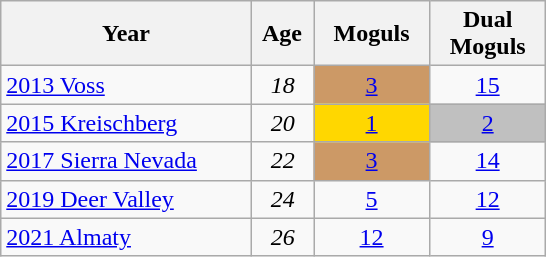<table class=wikitable style="text-align:center">
<tr>
<th style="width:160px;"> Year </th>
<th> Age </th>
<th style="width:70px;">Moguls</th>
<th style="width:70px;">Dual Moguls</th>
</tr>
<tr>
<td align=left> <a href='#'>2013 Voss</a></td>
<td><em>18</em></td>
<td bgcolor="cc9966"><a href='#'>3</a></td>
<td><a href='#'>15</a></td>
</tr>
<tr>
<td align=left> <a href='#'>2015 Kreischberg</a></td>
<td><em>20</em></td>
<td bgcolor="gold"><a href='#'>1</a></td>
<td bgcolor="silver"><a href='#'>2</a></td>
</tr>
<tr>
<td align=left> <a href='#'>2017 Sierra Nevada</a></td>
<td><em>22</em></td>
<td bgcolor="cc9966"><a href='#'>3</a></td>
<td><a href='#'>14</a></td>
</tr>
<tr>
<td align=left> <a href='#'>2019 Deer Valley</a></td>
<td><em>24</em></td>
<td><a href='#'>5</a></td>
<td><a href='#'>12</a></td>
</tr>
<tr>
<td align=left> <a href='#'>2021 Almaty</a></td>
<td><em>26</em></td>
<td><a href='#'>12</a></td>
<td><a href='#'>9</a></td>
</tr>
</table>
